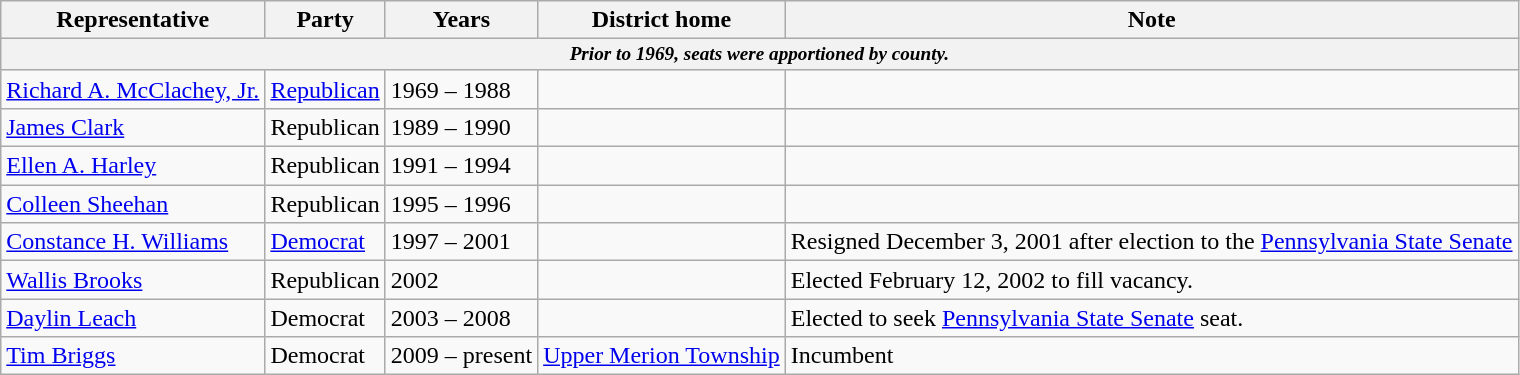<table class=wikitable>
<tr valign=bottom>
<th>Representative</th>
<th>Party</th>
<th>Years</th>
<th>District home</th>
<th>Note</th>
</tr>
<tr>
<th colspan=5 style="font-size: 80%;"><em>Prior to 1969, seats were apportioned by county.</em></th>
</tr>
<tr>
<td><a href='#'>Richard A. McClachey, Jr.</a></td>
<td><a href='#'>Republican</a></td>
<td>1969 – 1988</td>
<td></td>
<td></td>
</tr>
<tr>
<td><a href='#'>James Clark</a></td>
<td>Republican</td>
<td>1989 – 1990</td>
<td></td>
<td></td>
</tr>
<tr>
<td><a href='#'>Ellen A. Harley</a></td>
<td>Republican</td>
<td>1991 – 1994</td>
<td></td>
<td></td>
</tr>
<tr>
<td><a href='#'>Colleen Sheehan</a></td>
<td>Republican</td>
<td>1995 – 1996</td>
<td></td>
<td></td>
</tr>
<tr>
<td><a href='#'>Constance H. Williams</a></td>
<td><a href='#'>Democrat</a></td>
<td>1997 – 2001</td>
<td></td>
<td>Resigned December 3, 2001 after election to the <a href='#'>Pennsylvania State Senate</a></td>
</tr>
<tr>
<td><a href='#'>Wallis Brooks</a></td>
<td>Republican</td>
<td>2002</td>
<td></td>
<td>Elected February 12, 2002 to fill vacancy.</td>
</tr>
<tr>
<td><a href='#'>Daylin Leach</a></td>
<td>Democrat</td>
<td>2003 – 2008</td>
<td></td>
<td>Elected to seek <a href='#'>Pennsylvania State Senate</a> seat.</td>
</tr>
<tr>
<td><a href='#'>Tim Briggs</a></td>
<td>Democrat</td>
<td>2009 – present</td>
<td><a href='#'>Upper Merion Township</a></td>
<td>Incumbent</td>
</tr>
</table>
